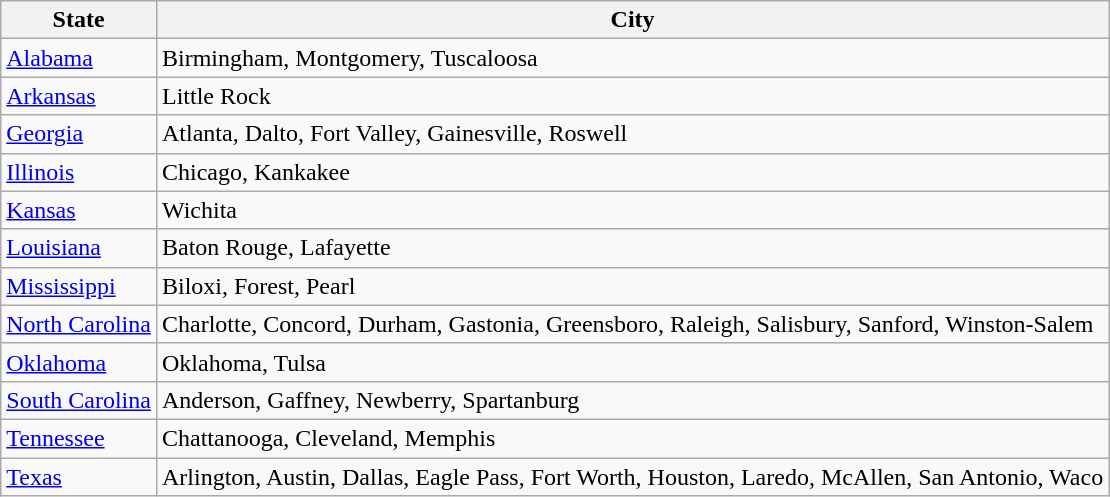<table class="sortable wikitable">
<tr>
<th>State</th>
<th>City</th>
</tr>
<tr>
<td><a href='#'>Alabama</a></td>
<td>Birmingham, Montgomery, Tuscaloosa</td>
</tr>
<tr>
<td><a href='#'>Arkansas</a></td>
<td>Little Rock</td>
</tr>
<tr>
<td><a href='#'>Georgia</a></td>
<td>Atlanta, Dalto, Fort Valley, Gainesville, Roswell</td>
</tr>
<tr>
<td><a href='#'>Illinois</a></td>
<td>Chicago, Kankakee</td>
</tr>
<tr>
<td><a href='#'>Kansas</a></td>
<td>Wichita</td>
</tr>
<tr>
<td><a href='#'>Louisiana</a></td>
<td>Baton Rouge, Lafayette</td>
</tr>
<tr>
<td><a href='#'>Mississippi</a></td>
<td>Biloxi, Forest, Pearl</td>
</tr>
<tr>
<td><a href='#'>North Carolina</a></td>
<td>Charlotte, Concord, Durham, Gastonia, Greensboro, Raleigh, Salisbury, Sanford, Winston-Salem</td>
</tr>
<tr>
<td><a href='#'>Oklahoma</a></td>
<td>Oklahoma, Tulsa</td>
</tr>
<tr>
<td><a href='#'>South Carolina</a></td>
<td>Anderson, Gaffney, Newberry, Spartanburg</td>
</tr>
<tr>
<td><a href='#'>Tennessee</a></td>
<td>Chattanooga, Cleveland, Memphis</td>
</tr>
<tr>
<td><a href='#'>Texas</a></td>
<td>Arlington, Austin, Dallas, Eagle Pass, Fort Worth, Houston, Laredo, McAllen, San Antonio, Waco</td>
</tr>
</table>
